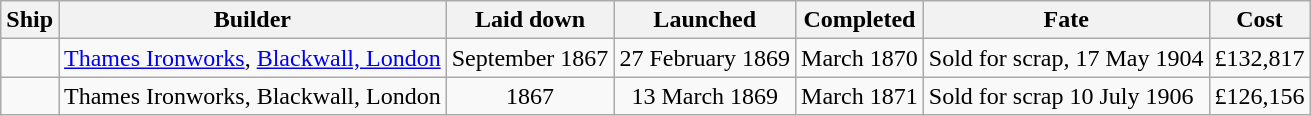<table class="wikitable">
<tr>
<th>Ship</th>
<th>Builder</th>
<th>Laid down</th>
<th>Launched</th>
<th>Completed</th>
<th>Fate</th>
<th>Cost</th>
</tr>
<tr>
<td></td>
<td><a href='#'>Thames Ironworks</a>, <a href='#'>Blackwall, London</a></td>
<td align=center>September 1867</td>
<td align=center>27 February 1869</td>
<td align=center>March 1870</td>
<td>Sold for scrap, 17 May 1904</td>
<td>£132,817</td>
</tr>
<tr>
<td></td>
<td>Thames Ironworks, Blackwall, London</td>
<td align=center>1867</td>
<td align=center>13 March 1869</td>
<td align=center>March 1871</td>
<td>Sold for scrap 10 July 1906</td>
<td>£126,156</td>
</tr>
</table>
